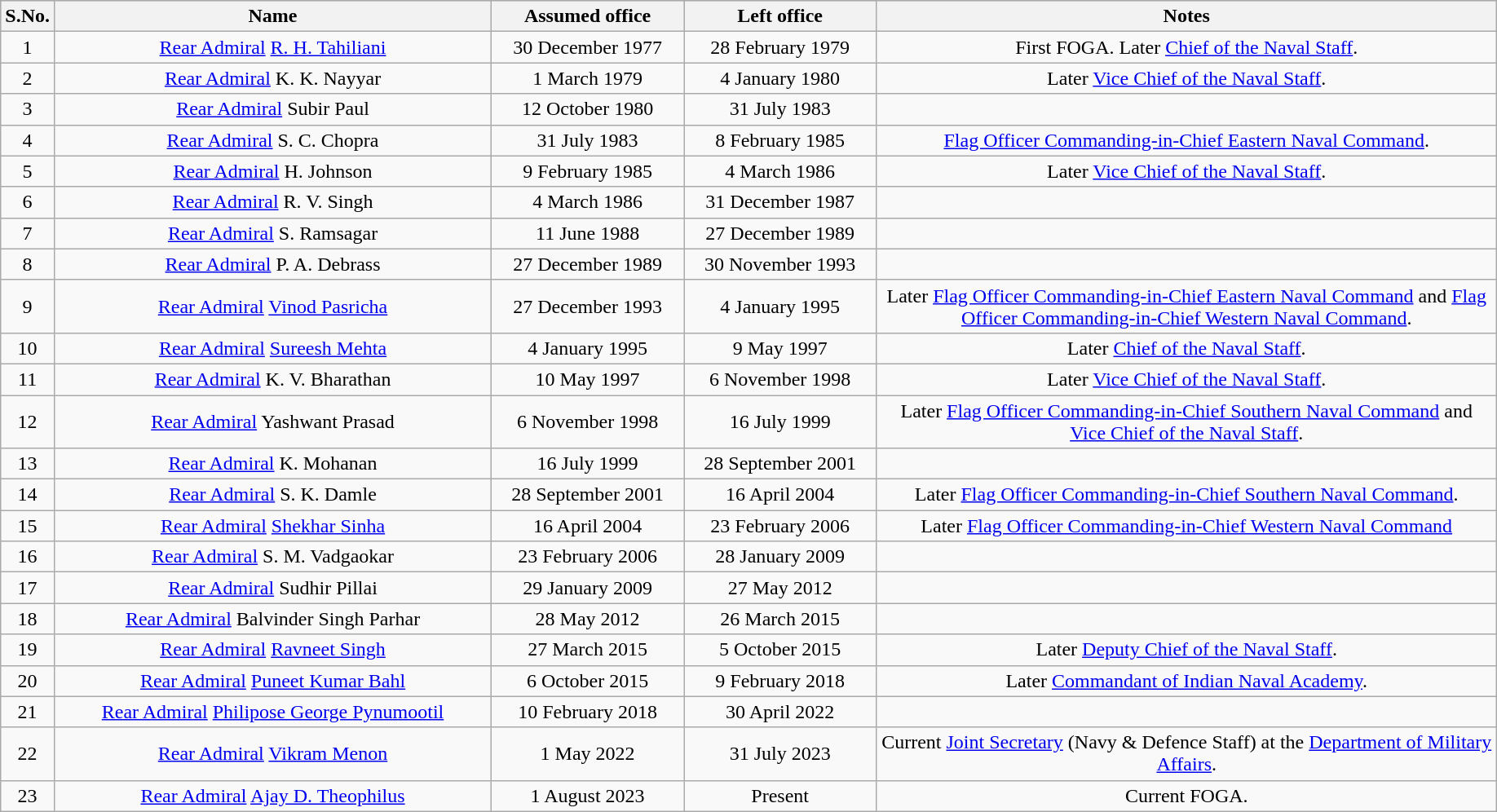<table class="wikitable" style="text-align:center">
<tr style="background:#cccccc">
<th scope="col" style="width: 20px;">S.No.</th>
<th scope="col" style="width: 350px;">Name</th>
<th scope="col" style="width: 150px;">Assumed office</th>
<th scope="col" style="width: 150px;">Left office</th>
<th scope="col" style="width: 500px;">Notes</th>
</tr>
<tr>
<td>1</td>
<td><a href='#'>Rear Admiral</a> <a href='#'>R. H. Tahiliani</a> </td>
<td>30 December 1977</td>
<td>28 February 1979</td>
<td>First FOGA. Later <a href='#'>Chief of the Naval Staff</a>.</td>
</tr>
<tr>
<td>2</td>
<td><a href='#'>Rear Admiral</a> K. K. Nayyar </td>
<td>1 March 1979</td>
<td>4 January 1980</td>
<td>Later <a href='#'>Vice Chief of the Naval Staff</a>.</td>
</tr>
<tr>
<td>3</td>
<td><a href='#'>Rear Admiral</a> Subir Paul </td>
<td>12 October 1980</td>
<td>31 July 1983</td>
<td></td>
</tr>
<tr>
<td>4</td>
<td><a href='#'>Rear Admiral</a> S. C. Chopra </td>
<td>31 July 1983</td>
<td>8 February 1985</td>
<td><a href='#'>Flag Officer Commanding-in-Chief Eastern Naval Command</a>.</td>
</tr>
<tr>
<td>5</td>
<td><a href='#'>Rear Admiral</a> H. Johnson </td>
<td>9 February 1985</td>
<td>4 March 1986</td>
<td>Later <a href='#'>Vice Chief of the Naval Staff</a>.</td>
</tr>
<tr>
<td>6</td>
<td><a href='#'>Rear Admiral</a> R. V. Singh </td>
<td>4 March 1986</td>
<td>31 December 1987</td>
<td></td>
</tr>
<tr>
<td>7</td>
<td><a href='#'>Rear Admiral</a> S. Ramsagar </td>
<td>11 June 1988</td>
<td>27 December 1989</td>
<td></td>
</tr>
<tr>
<td>8</td>
<td><a href='#'>Rear Admiral</a> P. A. Debrass </td>
<td>27 December 1989</td>
<td>30 November 1993</td>
<td></td>
</tr>
<tr>
<td>9</td>
<td><a href='#'>Rear Admiral</a> <a href='#'>Vinod Pasricha</a> </td>
<td>27 December 1993</td>
<td>4 January 1995</td>
<td>Later <a href='#'>Flag Officer Commanding-in-Chief Eastern Naval Command</a> and <a href='#'>Flag Officer Commanding-in-Chief Western Naval Command</a>.</td>
</tr>
<tr>
<td>10</td>
<td><a href='#'>Rear Admiral</a> <a href='#'>Sureesh Mehta</a> </td>
<td>4 January 1995</td>
<td>9 May 1997</td>
<td>Later <a href='#'>Chief of the Naval Staff</a>.</td>
</tr>
<tr>
<td>11</td>
<td><a href='#'>Rear Admiral</a> K. V. Bharathan </td>
<td>10 May 1997</td>
<td>6 November 1998</td>
<td>Later <a href='#'>Vice Chief of the Naval Staff</a>.</td>
</tr>
<tr>
<td>12</td>
<td><a href='#'>Rear Admiral</a> Yashwant Prasad </td>
<td>6 November 1998</td>
<td>16 July 1999</td>
<td>Later <a href='#'>Flag Officer Commanding-in-Chief Southern Naval Command</a> and <a href='#'>Vice Chief of the Naval Staff</a>.</td>
</tr>
<tr>
<td>13</td>
<td><a href='#'>Rear Admiral</a> K. Mohanan</td>
<td>16 July 1999</td>
<td>28 September 2001</td>
<td></td>
</tr>
<tr>
<td>14</td>
<td><a href='#'>Rear Admiral</a> S. K. Damle </td>
<td>28 September 2001</td>
<td>16 April 2004</td>
<td>Later <a href='#'>Flag Officer Commanding-in-Chief Southern Naval Command</a>.</td>
</tr>
<tr>
<td>15</td>
<td><a href='#'>Rear Admiral</a> <a href='#'>Shekhar Sinha</a> </td>
<td>16 April 2004</td>
<td>23 February 2006</td>
<td>Later <a href='#'>Flag Officer Commanding-in-Chief Western Naval Command</a></td>
</tr>
<tr>
<td>16</td>
<td><a href='#'>Rear Admiral</a> S. M. Vadgaokar </td>
<td>23 February 2006</td>
<td>28 January 2009</td>
<td></td>
</tr>
<tr>
<td>17</td>
<td><a href='#'>Rear Admiral</a> Sudhir Pillai </td>
<td>29 January 2009</td>
<td>27 May 2012</td>
<td></td>
</tr>
<tr>
<td>18</td>
<td><a href='#'>Rear Admiral</a> Balvinder Singh Parhar </td>
<td>28 May 2012</td>
<td>26 March 2015</td>
<td></td>
</tr>
<tr>
<td>19</td>
<td><a href='#'>Rear Admiral</a> <a href='#'>Ravneet Singh</a> </td>
<td>27 March 2015</td>
<td>5 October 2015</td>
<td>Later <a href='#'>Deputy Chief of the Naval Staff</a>.</td>
</tr>
<tr>
<td>20</td>
<td><a href='#'>Rear Admiral</a> <a href='#'>Puneet Kumar Bahl</a> </td>
<td>6 October 2015</td>
<td>9 February 2018</td>
<td>Later <a href='#'>Commandant of Indian Naval Academy</a>.</td>
</tr>
<tr>
<td>21</td>
<td><a href='#'>Rear Admiral</a> <a href='#'>Philipose George Pynumootil</a> </td>
<td>10 February 2018</td>
<td>30 April 2022</td>
<td></td>
</tr>
<tr>
<td>22</td>
<td><a href='#'>Rear Admiral</a> <a href='#'>Vikram Menon</a> </td>
<td>1 May 2022</td>
<td>31 July 2023</td>
<td>Current  <a href='#'>Joint Secretary</a> (Navy & Defence Staff) at the <a href='#'>Department of Military Affairs</a>.</td>
</tr>
<tr>
<td>23</td>
<td><a href='#'>Rear Admiral</a> <a href='#'>Ajay D. Theophilus</a></td>
<td>1 August 2023</td>
<td>Present</td>
<td>Current FOGA.</td>
</tr>
</table>
